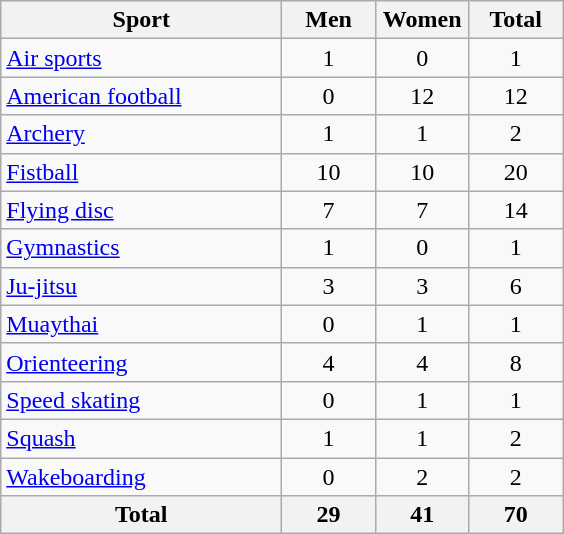<table class="wikitable sortable" style="text-align:center;">
<tr>
<th width=180>Sport</th>
<th width=55>Men</th>
<th width=55>Women</th>
<th width=55>Total</th>
</tr>
<tr>
<td align=left><a href='#'>Air sports</a></td>
<td>1</td>
<td>0</td>
<td>1</td>
</tr>
<tr>
<td align=left><a href='#'>American football</a></td>
<td>0</td>
<td>12</td>
<td>12</td>
</tr>
<tr>
<td align=left><a href='#'>Archery</a></td>
<td>1</td>
<td>1</td>
<td>2</td>
</tr>
<tr>
<td align=left><a href='#'>Fistball</a></td>
<td>10</td>
<td>10</td>
<td>20</td>
</tr>
<tr>
<td align=left><a href='#'>Flying disc</a></td>
<td>7</td>
<td>7</td>
<td>14</td>
</tr>
<tr>
<td align=left><a href='#'>Gymnastics</a></td>
<td>1</td>
<td>0</td>
<td>1</td>
</tr>
<tr>
<td align=left><a href='#'>Ju-jitsu</a></td>
<td>3</td>
<td>3</td>
<td>6</td>
</tr>
<tr>
<td align=left><a href='#'>Muaythai</a></td>
<td>0</td>
<td>1</td>
<td>1</td>
</tr>
<tr>
<td align=left><a href='#'>Orienteering</a></td>
<td>4</td>
<td>4</td>
<td>8</td>
</tr>
<tr>
<td align=left><a href='#'>Speed skating</a></td>
<td>0</td>
<td>1</td>
<td>1</td>
</tr>
<tr>
<td align=left><a href='#'>Squash</a></td>
<td>1</td>
<td>1</td>
<td>2</td>
</tr>
<tr>
<td align=left><a href='#'>Wakeboarding</a></td>
<td>0</td>
<td>2</td>
<td>2</td>
</tr>
<tr>
<th>Total</th>
<th>29</th>
<th>41</th>
<th>70</th>
</tr>
</table>
